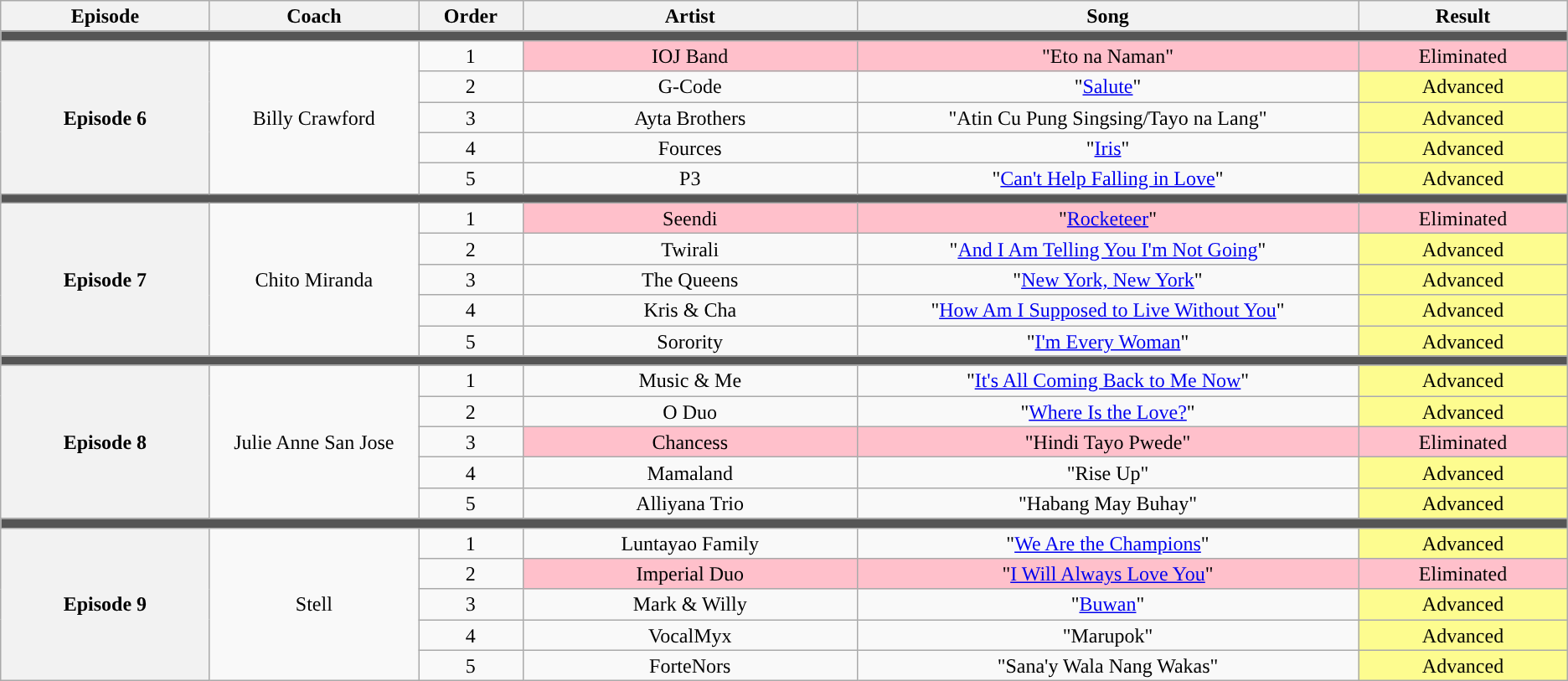<table class="wikitable" style="text-align:center; line-height:17px">
<tr>
<th width="10%">Episode</th>
<th width="10%">Coach</th>
<th width="5%">Order</th>
<th width="16%">Artist</th>
<th width="24%">Song</th>
<th width="10%">Result</th>
</tr>
<tr>
<th colspan=6 style="background:#555;"></th>
</tr>
<tr>
<th rowspan=5>Episode 6<br></th>
<td rowspan=5>Billy Crawford</td>
<td>1</td>
<td style="background:pink;">IOJ Band</td>
<td style="background:pink;">"Eto na Naman"</td>
<td style="background:pink;">Eliminated</td>
</tr>
<tr>
<td>2</td>
<td>G-Code</td>
<td>"<a href='#'>Salute</a>"</td>
<td style="background:#fdfc8f;">Advanced</td>
</tr>
<tr>
<td>3</td>
<td>Ayta Brothers</td>
<td>"Atin Cu Pung Singsing/Tayo na Lang"</td>
<td style="background:#fdfc8f;">Advanced</td>
</tr>
<tr>
<td>4</td>
<td>Fources</td>
<td>"<a href='#'>Iris</a>"</td>
<td style="background:#fdfc8f;">Advanced</td>
</tr>
<tr>
<td>5</td>
<td>P3</td>
<td>"<a href='#'>Can't Help Falling in Love</a>"</td>
<td style="background:#fdfc8f;">Advanced</td>
</tr>
<tr>
<th colspan=6 style="background:#555;"></th>
</tr>
<tr>
<th rowspan=5>Episode 7<br></th>
<td rowspan=5>Chito Miranda</td>
<td>1</td>
<td style="background:pink;">Seendi</td>
<td style="background:pink;">"<a href='#'>Rocketeer</a>"</td>
<td style="background:pink;">Eliminated</td>
</tr>
<tr>
<td>2</td>
<td>Twirali</td>
<td>"<a href='#'>And I Am Telling You I'm Not Going</a>"</td>
<td style="background:#fdfc8f;">Advanced</td>
</tr>
<tr>
<td>3</td>
<td>The Queens</td>
<td>"<a href='#'>New York, New York</a>"</td>
<td style="background:#fdfc8f;">Advanced</td>
</tr>
<tr>
<td>4</td>
<td>Kris & Cha</td>
<td>"<a href='#'>How Am I Supposed to Live Without You</a>"</td>
<td style="background:#fdfc8f;">Advanced</td>
</tr>
<tr>
<td>5</td>
<td>Sorority</td>
<td>"<a href='#'>I'm Every Woman</a>"</td>
<td style="background:#fdfc8f;">Advanced</td>
</tr>
<tr>
<th colspan=6 style="background:#555;"></th>
</tr>
<tr>
<th rowspan=5>Episode 8<br></th>
<td rowspan=5>Julie Anne San Jose</td>
<td>1</td>
<td>Music & Me</td>
<td>"<a href='#'>It's All Coming Back to Me Now</a>"</td>
<td style="background:#fdfc8f;">Advanced</td>
</tr>
<tr>
<td>2</td>
<td>O Duo</td>
<td>"<a href='#'>Where Is the Love?</a>"</td>
<td style="background:#fdfc8f;">Advanced</td>
</tr>
<tr>
<td>3</td>
<td style="background:pink;">Chancess</td>
<td style="background:pink;">"Hindi Tayo Pwede"</td>
<td style="background:pink;">Eliminated</td>
</tr>
<tr>
<td>4</td>
<td>Mamaland</td>
<td>"Rise Up"</td>
<td style="background:#fdfc8f;">Advanced</td>
</tr>
<tr>
<td>5</td>
<td>Alliyana Trio</td>
<td>"Habang May Buhay"</td>
<td style="background:#fdfc8f;">Advanced</td>
</tr>
<tr>
<th colspan=6 style="background:#555;"></th>
</tr>
<tr>
<th rowspan=5>Episode 9<br></th>
<td rowspan=5>Stell</td>
<td>1</td>
<td>Luntayao Family</td>
<td>"<a href='#'>We Are the Champions</a>"</td>
<td style="background:#fdfc8f;">Advanced</td>
</tr>
<tr>
<td>2</td>
<td style="background:pink;">Imperial Duo</td>
<td style="background:pink;">"<a href='#'>I Will Always Love You</a>"</td>
<td style="background:pink;">Eliminated</td>
</tr>
<tr>
<td>3</td>
<td>Mark & Willy</td>
<td>"<a href='#'>Buwan</a>"</td>
<td style="background:#fdfc8f;">Advanced</td>
</tr>
<tr>
<td>4</td>
<td>VocalMyx</td>
<td>"Marupok"</td>
<td style="background:#fdfc8f;">Advanced</td>
</tr>
<tr>
<td>5</td>
<td>ForteNors</td>
<td>"Sana'y Wala Nang Wakas"</td>
<td style="background:#fdfc8f;">Advanced</td>
</tr>
</table>
